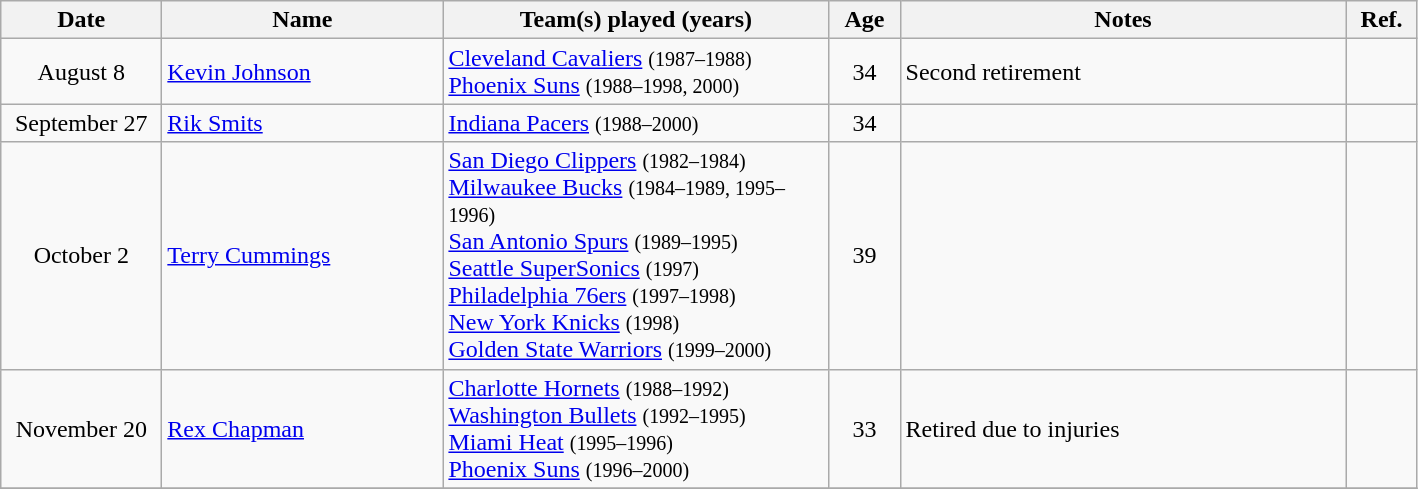<table class="wikitable">
<tr>
<th style="width:100px">Date</th>
<th style="width:180px">Name</th>
<th style="width:250px">Team(s) played (years)</th>
<th style="width:40px">Age</th>
<th style="width:290px">Notes</th>
<th style="width:40px">Ref.</th>
</tr>
<tr>
<td align=center>August 8</td>
<td><a href='#'>Kevin Johnson</a></td>
<td><a href='#'>Cleveland Cavaliers</a> <small>(1987–1988)</small><br><a href='#'>Phoenix Suns</a> <small>(1988–1998, 2000)</small></td>
<td align=center>34</td>
<td>Second retirement</td>
<td align=center></td>
</tr>
<tr>
<td align=center>September 27</td>
<td><a href='#'>Rik Smits</a></td>
<td><a href='#'>Indiana Pacers</a> <small>(1988–2000)</small></td>
<td align=center>34</td>
<td></td>
<td align=center></td>
</tr>
<tr>
<td align=center>October 2</td>
<td><a href='#'>Terry Cummings</a></td>
<td><a href='#'>San Diego Clippers</a> <small>(1982–1984)</small><br><a href='#'>Milwaukee Bucks</a> <small>(1984–1989, 1995–1996)</small><br><a href='#'>San Antonio Spurs</a> <small>(1989–1995)</small><br><a href='#'>Seattle SuperSonics</a> <small>(1997)</small><br><a href='#'>Philadelphia 76ers</a> <small>(1997–1998)</small><br><a href='#'>New York Knicks</a> <small>(1998)</small><br><a href='#'>Golden State Warriors</a> <small>(1999–2000)</small></td>
<td align=center>39</td>
<td></td>
<td align=center></td>
</tr>
<tr>
<td align=center>November 20</td>
<td><a href='#'>Rex Chapman</a></td>
<td><a href='#'>Charlotte Hornets</a> <small>(1988–1992)</small><br><a href='#'>Washington Bullets</a> <small>(1992–1995)</small><br><a href='#'>Miami Heat</a> <small>(1995–1996)</small><br><a href='#'>Phoenix Suns</a> <small>(1996–2000)</small></td>
<td align=center>33</td>
<td>Retired due to injuries</td>
<td align=center></td>
</tr>
<tr>
</tr>
</table>
